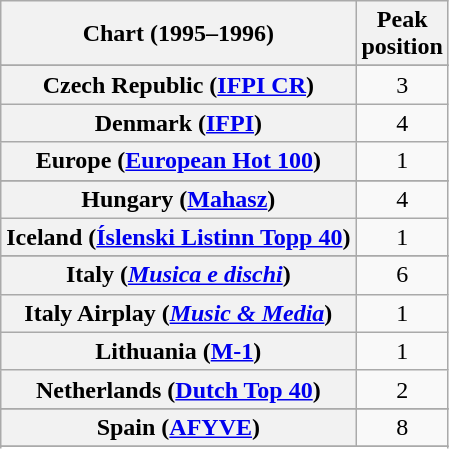<table class="wikitable sortable plainrowheaders" style="text-align:center">
<tr>
<th scope="col">Chart (1995–1996)</th>
<th scope="col">Peak<br>position</th>
</tr>
<tr>
</tr>
<tr>
</tr>
<tr>
</tr>
<tr>
</tr>
<tr>
</tr>
<tr>
</tr>
<tr>
<th scope="row">Czech Republic (<a href='#'>IFPI CR</a>)</th>
<td>3</td>
</tr>
<tr>
<th scope="row">Denmark (<a href='#'>IFPI</a>)</th>
<td>4</td>
</tr>
<tr>
<th scope="row">Europe (<a href='#'>European Hot 100</a>)</th>
<td>1</td>
</tr>
<tr>
</tr>
<tr>
</tr>
<tr>
</tr>
<tr>
<th scope="row">Hungary (<a href='#'>Mahasz</a>)</th>
<td>4</td>
</tr>
<tr>
<th scope="row">Iceland (<a href='#'>Íslenski Listinn Topp 40</a>)</th>
<td>1</td>
</tr>
<tr>
</tr>
<tr>
<th scope="row">Italy (<em><a href='#'>Musica e dischi</a></em>)</th>
<td>6</td>
</tr>
<tr>
<th scope="row">Italy Airplay (<em><a href='#'>Music & Media</a></em>)</th>
<td>1</td>
</tr>
<tr>
<th scope="row">Lithuania (<a href='#'>M-1</a>)</th>
<td>1</td>
</tr>
<tr>
<th scope="row">Netherlands (<a href='#'>Dutch Top 40</a>)</th>
<td>2</td>
</tr>
<tr>
</tr>
<tr>
</tr>
<tr>
</tr>
<tr>
</tr>
<tr>
<th scope="row">Spain (<a href='#'>AFYVE</a>)</th>
<td>8</td>
</tr>
<tr>
</tr>
<tr>
</tr>
<tr>
</tr>
<tr>
</tr>
</table>
